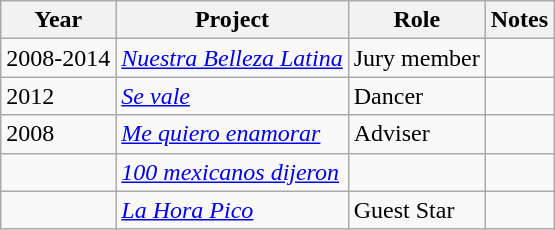<table class="wikitable">
<tr>
<th>Year</th>
<th>Project</th>
<th>Role</th>
<th>Notes</th>
</tr>
<tr>
<td>2008-2014</td>
<td><em><a href='#'>Nuestra Belleza Latina</a></em></td>
<td>Jury member</td>
<td></td>
</tr>
<tr>
<td>2012</td>
<td><em><a href='#'>Se vale</a></em></td>
<td>Dancer</td>
<td></td>
</tr>
<tr>
<td>2008</td>
<td><em><a href='#'>Me quiero enamorar</a></em></td>
<td>Adviser</td>
<td></td>
</tr>
<tr>
<td></td>
<td><em><a href='#'>100 mexicanos dijeron</a></em></td>
<td></td>
<td></td>
</tr>
<tr>
<td></td>
<td><em><a href='#'>La Hora Pico</a></em></td>
<td>Guest Star</td>
<td></td>
</tr>
</table>
